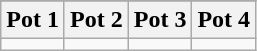<table class="wikitable">
<tr>
</tr>
<tr>
<th width=25%>Pot 1</th>
<th width=25%>Pot 2</th>
<th width=25%>Pot 3</th>
<th width=25%>Pot 4</th>
</tr>
<tr>
<td valign=top></td>
<td valign=top></td>
<td valign=top></td>
<td valign=top></td>
</tr>
</table>
